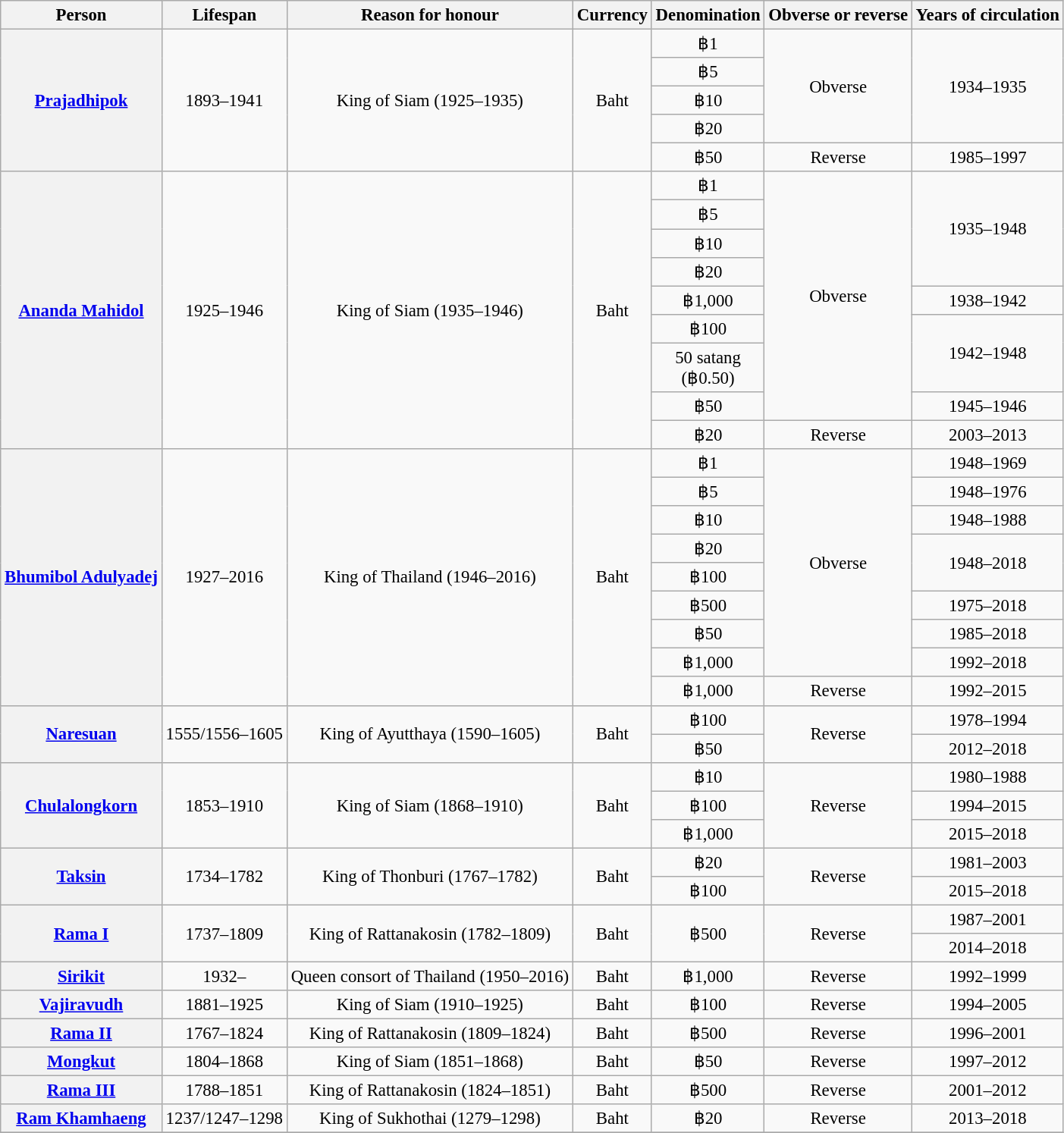<table class="wikitable" style="font-size:95%; text-align:center;">
<tr>
<th>Person</th>
<th>Lifespan</th>
<th>Reason for honour</th>
<th>Currency</th>
<th>Denomination</th>
<th>Obverse or reverse</th>
<th>Years of circulation</th>
</tr>
<tr>
<th rowspan="5"><a href='#'>Prajadhipok</a></th>
<td rowspan="5">1893–1941</td>
<td rowspan="5">King of Siam (1925–1935)</td>
<td rowspan="5">Baht</td>
<td>฿1</td>
<td rowspan="4">Obverse</td>
<td rowspan="4">1934–1935</td>
</tr>
<tr>
<td>฿5</td>
</tr>
<tr>
<td>฿10</td>
</tr>
<tr>
<td>฿20</td>
</tr>
<tr>
<td>฿50</td>
<td>Reverse</td>
<td>1985–1997</td>
</tr>
<tr>
<th rowspan="9"><a href='#'>Ananda Mahidol</a></th>
<td rowspan="9">1925–1946</td>
<td rowspan="9">King of Siam (1935–1946)</td>
<td rowspan="9">Baht</td>
<td>฿1</td>
<td rowspan="8">Obverse</td>
<td rowspan="4">1935–1948</td>
</tr>
<tr>
<td>฿5</td>
</tr>
<tr>
<td>฿10</td>
</tr>
<tr>
<td>฿20</td>
</tr>
<tr>
<td>฿1,000</td>
<td>1938–1942</td>
</tr>
<tr>
<td>฿100</td>
<td rowspan="2">1942–1948</td>
</tr>
<tr>
<td>50 satang<br>(฿0.50)</td>
</tr>
<tr>
<td>฿50</td>
<td>1945–1946</td>
</tr>
<tr>
<td>฿20</td>
<td>Reverse</td>
<td>2003–2013</td>
</tr>
<tr>
<th rowspan="9"><a href='#'>Bhumibol Adulyadej</a></th>
<td rowspan="9">1927–2016</td>
<td rowspan="9">King of Thailand (1946–2016)</td>
<td rowspan="9">Baht</td>
<td>฿1</td>
<td rowspan="8">Obverse</td>
<td>1948–1969</td>
</tr>
<tr>
<td>฿5</td>
<td>1948–1976</td>
</tr>
<tr>
<td>฿10</td>
<td>1948–1988</td>
</tr>
<tr>
<td>฿20</td>
<td rowspan="2">1948–2018</td>
</tr>
<tr>
<td>฿100</td>
</tr>
<tr>
<td>฿500</td>
<td>1975–2018</td>
</tr>
<tr>
<td>฿50</td>
<td>1985–2018</td>
</tr>
<tr>
<td>฿1,000</td>
<td>1992–2018</td>
</tr>
<tr>
<td>฿1,000</td>
<td>Reverse</td>
<td>1992–2015</td>
</tr>
<tr>
<th rowspan="2"><a href='#'>Naresuan</a></th>
<td rowspan="2">1555/1556–1605</td>
<td rowspan="2">King of Ayutthaya (1590–1605)</td>
<td rowspan="2">Baht</td>
<td>฿100</td>
<td rowspan="2">Reverse</td>
<td>1978–1994</td>
</tr>
<tr>
<td>฿50</td>
<td>2012–2018</td>
</tr>
<tr>
<th rowspan="3"><a href='#'>Chulalongkorn</a></th>
<td rowspan="3">1853–1910</td>
<td rowspan="3">King of Siam (1868–1910)</td>
<td rowspan="3">Baht</td>
<td>฿10</td>
<td rowspan="3">Reverse</td>
<td>1980–1988</td>
</tr>
<tr>
<td>฿100</td>
<td>1994–2015</td>
</tr>
<tr>
<td>฿1,000</td>
<td>2015–2018</td>
</tr>
<tr>
<th rowspan="2"><a href='#'>Taksin</a></th>
<td rowspan="2">1734–1782</td>
<td rowspan="2">King of Thonburi (1767–1782)</td>
<td rowspan="2">Baht</td>
<td>฿20</td>
<td rowspan="2">Reverse</td>
<td>1981–2003</td>
</tr>
<tr>
<td>฿100</td>
<td>2015–2018</td>
</tr>
<tr>
<th rowspan="2"><a href='#'>Rama I</a></th>
<td rowspan="2">1737–1809</td>
<td rowspan="2">King of Rattanakosin (1782–1809)</td>
<td rowspan="2">Baht</td>
<td rowspan="2">฿500</td>
<td rowspan="2">Reverse</td>
<td>1987–2001</td>
</tr>
<tr>
<td>2014–2018</td>
</tr>
<tr>
<th><a href='#'>Sirikit</a></th>
<td>1932–</td>
<td>Queen consort of Thailand (1950–2016)</td>
<td>Baht</td>
<td>฿1,000</td>
<td>Reverse</td>
<td>1992–1999</td>
</tr>
<tr>
<th><a href='#'>Vajiravudh</a></th>
<td>1881–1925</td>
<td>King of Siam (1910–1925)</td>
<td>Baht</td>
<td>฿100</td>
<td>Reverse</td>
<td>1994–2005</td>
</tr>
<tr>
<th><a href='#'>Rama II</a></th>
<td>1767–1824</td>
<td>King of Rattanakosin (1809–1824)</td>
<td>Baht</td>
<td>฿500</td>
<td>Reverse</td>
<td>1996–2001</td>
</tr>
<tr>
<th><a href='#'>Mongkut</a></th>
<td>1804–1868</td>
<td>King of Siam (1851–1868)</td>
<td>Baht</td>
<td>฿50</td>
<td>Reverse</td>
<td>1997–2012</td>
</tr>
<tr>
<th><a href='#'>Rama III</a></th>
<td>1788–1851</td>
<td>King of Rattanakosin (1824–1851)</td>
<td>Baht</td>
<td>฿500</td>
<td>Reverse</td>
<td>2001–2012</td>
</tr>
<tr>
<th><a href='#'>Ram Khamhaeng</a></th>
<td>1237/1247–1298</td>
<td>King of Sukhothai (1279–1298)</td>
<td>Baht</td>
<td>฿20</td>
<td>Reverse</td>
<td>2013–2018</td>
</tr>
<tr>
</tr>
</table>
